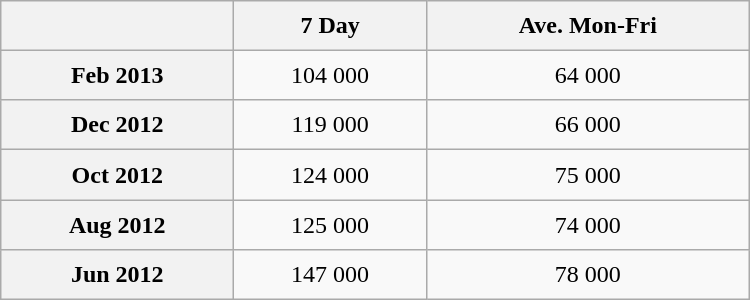<table class="wikitable" style="text-align:center; width:500px; height:200px;">
<tr>
<th></th>
<th>7 Day</th>
<th>Ave. Mon-Fri</th>
</tr>
<tr>
<th scope="row">Feb 2013</th>
<td>104 000</td>
<td>64 000</td>
</tr>
<tr>
<th scope="row">Dec 2012</th>
<td>119 000</td>
<td>66 000</td>
</tr>
<tr>
<th scope="row">Oct 2012</th>
<td>124 000</td>
<td>75 000</td>
</tr>
<tr>
<th scope="row">Aug 2012</th>
<td>125 000</td>
<td>74 000</td>
</tr>
<tr>
<th scope="row">Jun 2012</th>
<td>147 000</td>
<td>78 000</td>
</tr>
</table>
